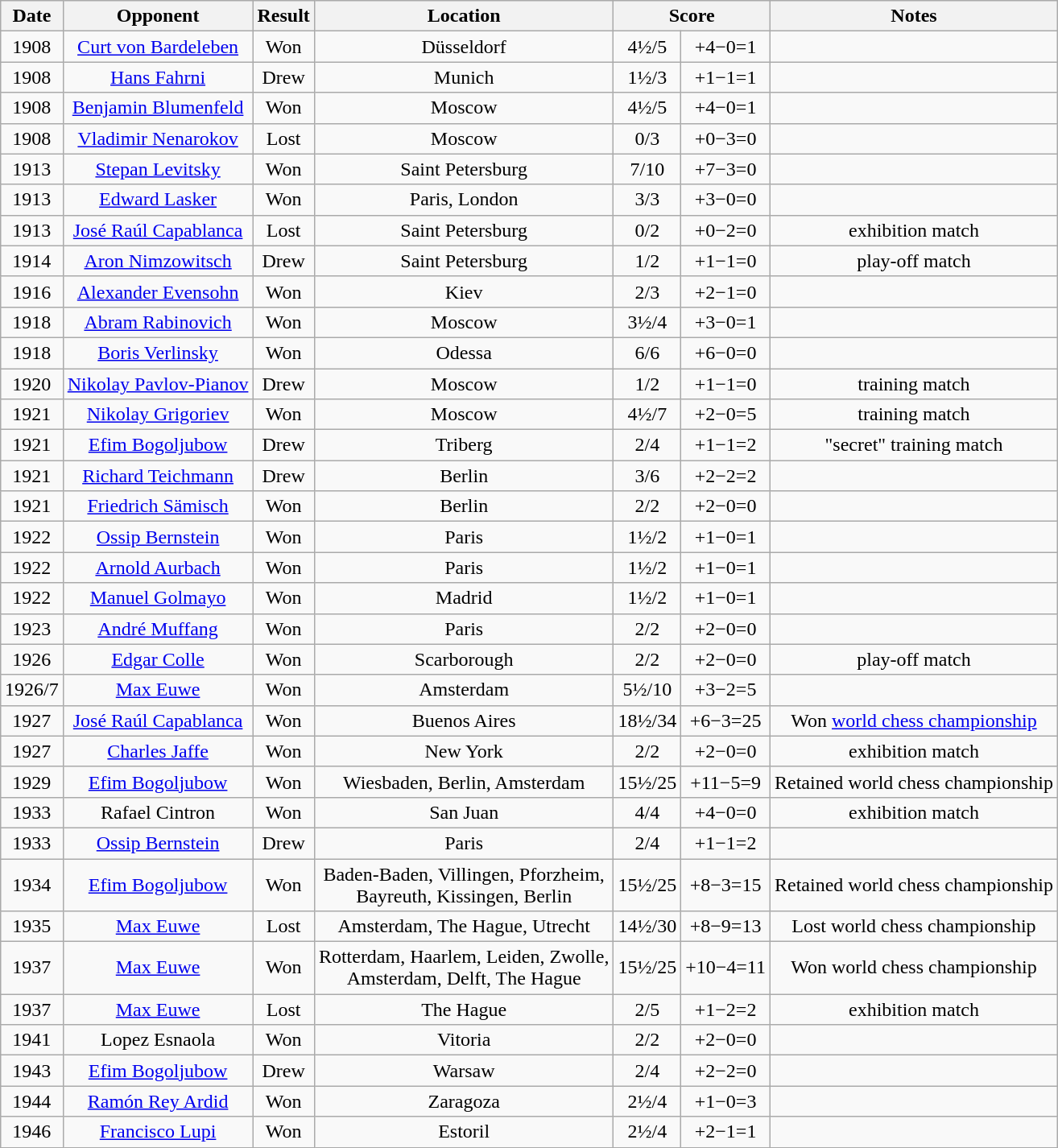<table class="wikitable sortable" style="text-align:center; margin:1em auto 1em auto;">
<tr>
<th>Date</th>
<th>Opponent</th>
<th>Result</th>
<th class="unsortable">Location</th>
<th class="unsortable" colspan="2">Score</th>
<th class="unsortable">Notes</th>
</tr>
<tr>
<td>1908</td>
<td><a href='#'>Curt von Bardeleben</a></td>
<td>Won</td>
<td>Düsseldorf</td>
<td>4½/5</td>
<td>+4−0=1</td>
<td> </td>
</tr>
<tr>
<td>1908</td>
<td><a href='#'>Hans Fahrni</a></td>
<td>Drew</td>
<td>Munich</td>
<td>1½/3</td>
<td>+1−1=1</td>
<td> </td>
</tr>
<tr>
<td>1908</td>
<td><a href='#'>Benjamin Blumenfeld</a></td>
<td>Won</td>
<td>Moscow</td>
<td>4½/5</td>
<td>+4−0=1</td>
<td> </td>
</tr>
<tr>
<td>1908</td>
<td><a href='#'>Vladimir Nenarokov</a></td>
<td>Lost</td>
<td>Moscow</td>
<td>0/3</td>
<td>+0−3=0</td>
<td> </td>
</tr>
<tr>
<td>1913</td>
<td><a href='#'>Stepan Levitsky</a></td>
<td>Won</td>
<td>Saint Petersburg</td>
<td>7/10</td>
<td>+7−3=0</td>
<td> </td>
</tr>
<tr>
<td>1913</td>
<td><a href='#'>Edward Lasker</a></td>
<td>Won</td>
<td>Paris, London</td>
<td>3/3</td>
<td>+3−0=0</td>
<td> </td>
</tr>
<tr>
<td>1913</td>
<td><a href='#'>José Raúl Capablanca</a></td>
<td>Lost</td>
<td>Saint Petersburg</td>
<td>0/2</td>
<td>+0−2=0</td>
<td>exhibition match</td>
</tr>
<tr>
<td>1914</td>
<td><a href='#'>Aron Nimzowitsch</a></td>
<td>Drew</td>
<td>Saint Petersburg</td>
<td>1/2</td>
<td>+1−1=0</td>
<td>play-off match</td>
</tr>
<tr>
<td>1916</td>
<td><a href='#'>Alexander Evensohn</a></td>
<td>Won</td>
<td>Kiev</td>
<td>2/3</td>
<td>+2−1=0</td>
<td> </td>
</tr>
<tr>
<td>1918</td>
<td><a href='#'>Abram Rabinovich</a></td>
<td>Won</td>
<td>Moscow</td>
<td>3½/4</td>
<td>+3−0=1</td>
<td> </td>
</tr>
<tr>
<td>1918</td>
<td><a href='#'>Boris Verlinsky</a></td>
<td>Won</td>
<td>Odessa</td>
<td>6/6</td>
<td>+6−0=0</td>
<td> </td>
</tr>
<tr>
<td>1920</td>
<td><a href='#'>Nikolay Pavlov-Pianov</a></td>
<td>Drew</td>
<td>Moscow</td>
<td>1/2</td>
<td>+1−1=0</td>
<td>training match</td>
</tr>
<tr>
<td>1921</td>
<td><a href='#'>Nikolay Grigoriev</a></td>
<td>Won</td>
<td>Moscow</td>
<td>4½/7</td>
<td>+2−0=5</td>
<td>training match</td>
</tr>
<tr>
<td>1921</td>
<td><a href='#'>Efim Bogoljubow</a></td>
<td>Drew</td>
<td>Triberg</td>
<td>2/4</td>
<td>+1−1=2</td>
<td>"secret" training match</td>
</tr>
<tr>
<td>1921</td>
<td><a href='#'>Richard Teichmann</a></td>
<td>Drew</td>
<td>Berlin</td>
<td>3/6</td>
<td>+2−2=2</td>
<td> </td>
</tr>
<tr>
<td>1921</td>
<td><a href='#'>Friedrich Sämisch</a></td>
<td>Won</td>
<td>Berlin</td>
<td>2/2</td>
<td>+2−0=0</td>
<td> </td>
</tr>
<tr>
<td>1922</td>
<td><a href='#'>Ossip Bernstein</a></td>
<td>Won</td>
<td>Paris</td>
<td>1½/2</td>
<td>+1−0=1</td>
<td> </td>
</tr>
<tr>
<td>1922</td>
<td><a href='#'>Arnold Aurbach</a></td>
<td>Won</td>
<td>Paris</td>
<td>1½/2</td>
<td>+1−0=1</td>
<td> </td>
</tr>
<tr>
<td>1922</td>
<td><a href='#'>Manuel Golmayo</a></td>
<td>Won</td>
<td>Madrid</td>
<td>1½/2</td>
<td>+1−0=1</td>
<td> </td>
</tr>
<tr>
<td>1923</td>
<td><a href='#'>André Muffang</a></td>
<td>Won</td>
<td>Paris</td>
<td>2/2</td>
<td>+2−0=0</td>
<td> </td>
</tr>
<tr>
<td>1926</td>
<td><a href='#'>Edgar Colle</a></td>
<td>Won</td>
<td>Scarborough</td>
<td>2/2</td>
<td>+2−0=0</td>
<td>play-off match</td>
</tr>
<tr>
<td>1926/7</td>
<td><a href='#'>Max Euwe</a></td>
<td>Won</td>
<td>Amsterdam</td>
<td>5½/10</td>
<td>+3−2=5</td>
<td> </td>
</tr>
<tr>
<td>1927</td>
<td><a href='#'>José Raúl Capablanca</a></td>
<td>Won</td>
<td>Buenos Aires</td>
<td>18½/34</td>
<td>+6−3=25</td>
<td>Won <a href='#'>world chess championship</a></td>
</tr>
<tr>
<td>1927</td>
<td><a href='#'>Charles Jaffe</a></td>
<td>Won</td>
<td>New York</td>
<td>2/2</td>
<td>+2−0=0</td>
<td>exhibition match</td>
</tr>
<tr>
<td>1929</td>
<td><a href='#'>Efim Bogoljubow</a></td>
<td>Won</td>
<td>Wiesbaden, Berlin, Amsterdam</td>
<td>15½/25</td>
<td>+11−5=9</td>
<td>Retained world chess championship</td>
</tr>
<tr>
<td>1933</td>
<td>Rafael Cintron</td>
<td>Won</td>
<td>San Juan</td>
<td>4/4</td>
<td>+4−0=0</td>
<td>exhibition match</td>
</tr>
<tr>
<td>1933</td>
<td><a href='#'>Ossip Bernstein</a></td>
<td>Drew</td>
<td>Paris</td>
<td>2/4</td>
<td>+1−1=2</td>
<td></td>
</tr>
<tr>
<td>1934</td>
<td><a href='#'>Efim Bogoljubow</a></td>
<td>Won</td>
<td>Baden-Baden, Villingen, Pforzheim,<br> Bayreuth, Kissingen, Berlin</td>
<td>15½/25</td>
<td>+8−3=15</td>
<td>Retained world chess championship</td>
</tr>
<tr>
<td>1935</td>
<td><a href='#'>Max Euwe</a></td>
<td>Lost</td>
<td>Amsterdam, The Hague, Utrecht</td>
<td>14½/30</td>
<td>+8−9=13</td>
<td>Lost world chess championship</td>
</tr>
<tr>
<td>1937</td>
<td><a href='#'>Max Euwe</a></td>
<td>Won</td>
<td>Rotterdam, Haarlem, Leiden, Zwolle,<br> Amsterdam, Delft, The Hague</td>
<td>15½/25</td>
<td>+10−4=11</td>
<td>Won world chess championship</td>
</tr>
<tr>
<td>1937</td>
<td><a href='#'>Max Euwe</a></td>
<td>Lost</td>
<td>The Hague</td>
<td>2/5</td>
<td>+1−2=2</td>
<td>exhibition match</td>
</tr>
<tr>
<td>1941</td>
<td>Lopez Esnaola</td>
<td>Won</td>
<td>Vitoria</td>
<td>2/2</td>
<td>+2−0=0</td>
<td></td>
</tr>
<tr>
<td>1943</td>
<td><a href='#'>Efim Bogoljubow</a></td>
<td>Drew</td>
<td>Warsaw</td>
<td>2/4</td>
<td>+2−2=0</td>
<td></td>
</tr>
<tr>
<td>1944</td>
<td><a href='#'>Ramón Rey Ardid</a></td>
<td>Won</td>
<td>Zaragoza</td>
<td>2½/4</td>
<td>+1−0=3</td>
<td></td>
</tr>
<tr>
<td>1946</td>
<td><a href='#'>Francisco Lupi</a></td>
<td>Won</td>
<td>Estoril</td>
<td>2½/4</td>
<td>+2−1=1</td>
<td></td>
</tr>
</table>
